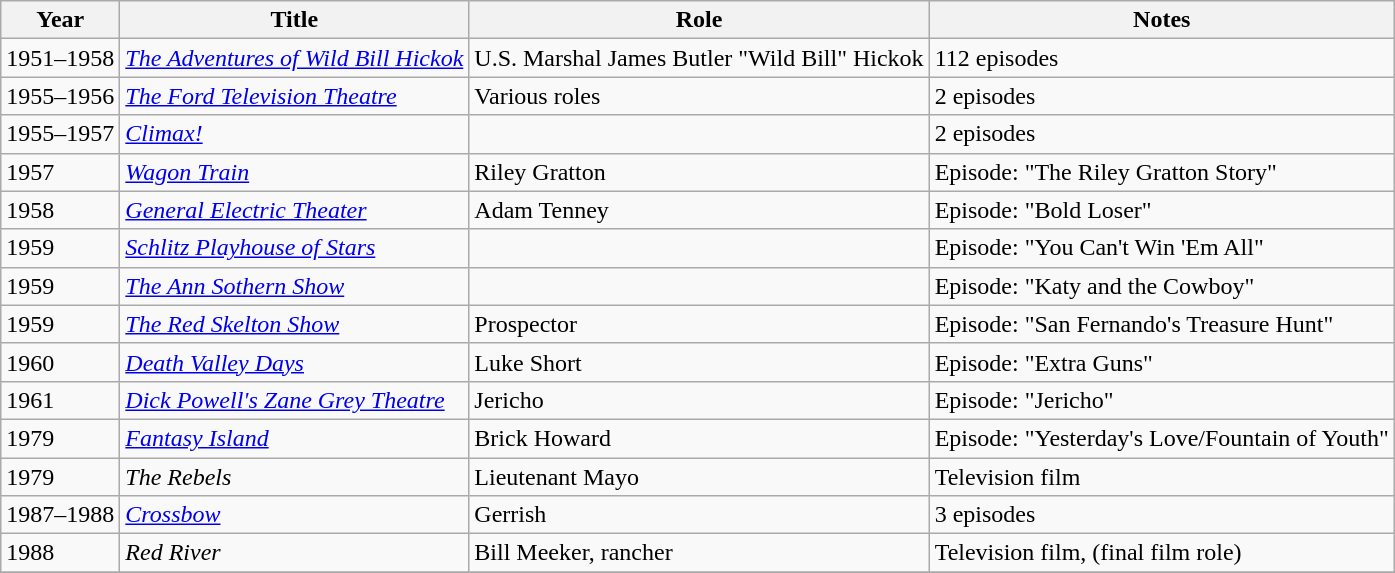<table class="wikitable sortable">
<tr>
<th>Year</th>
<th>Title</th>
<th>Role</th>
<th class="unsortable">Notes</th>
</tr>
<tr>
<td>1951–1958</td>
<td><em><a href='#'>The Adventures of Wild Bill Hickok</a></em></td>
<td>U.S. Marshal James Butler "Wild Bill" Hickok</td>
<td>112 episodes</td>
</tr>
<tr>
<td>1955–1956</td>
<td><em><a href='#'>The Ford Television Theatre</a></em></td>
<td>Various roles</td>
<td>2 episodes</td>
</tr>
<tr>
<td>1955–1957</td>
<td><em><a href='#'>Climax!</a></em></td>
<td></td>
<td>2 episodes</td>
</tr>
<tr>
<td>1957</td>
<td><em><a href='#'>Wagon Train</a></em></td>
<td>Riley Gratton</td>
<td>Episode: "The Riley Gratton Story"</td>
</tr>
<tr>
<td>1958</td>
<td><em><a href='#'>General Electric Theater</a></em></td>
<td>Adam Tenney</td>
<td>Episode: "Bold Loser"</td>
</tr>
<tr>
<td>1959</td>
<td><em><a href='#'>Schlitz Playhouse of Stars</a></em></td>
<td></td>
<td>Episode: "You Can't Win 'Em All"</td>
</tr>
<tr>
<td>1959</td>
<td><em><a href='#'>The Ann Sothern Show</a></em></td>
<td></td>
<td>Episode: "Katy and the Cowboy"</td>
</tr>
<tr>
<td>1959</td>
<td><em><a href='#'>The Red Skelton Show</a></em></td>
<td>Prospector</td>
<td>Episode: "San Fernando's Treasure Hunt"</td>
</tr>
<tr>
<td>1960</td>
<td><em><a href='#'>Death Valley Days</a></em></td>
<td>Luke Short</td>
<td>Episode: "Extra Guns"</td>
</tr>
<tr>
<td>1961</td>
<td><em><a href='#'>Dick Powell's Zane Grey Theatre</a></em></td>
<td>Jericho</td>
<td>Episode: "Jericho"</td>
</tr>
<tr>
<td>1979</td>
<td><em><a href='#'>Fantasy Island</a></em></td>
<td>Brick Howard</td>
<td>Episode: "Yesterday's Love/Fountain of Youth"</td>
</tr>
<tr>
<td>1979</td>
<td><em>The Rebels</em></td>
<td>Lieutenant Mayo</td>
<td>Television film</td>
</tr>
<tr>
<td>1987–1988</td>
<td><em><a href='#'>Crossbow</a></em></td>
<td>Gerrish</td>
<td>3 episodes</td>
</tr>
<tr>
<td>1988</td>
<td><em>Red River</em></td>
<td>Bill Meeker, rancher</td>
<td>Television film, (final film role)</td>
</tr>
<tr>
</tr>
</table>
